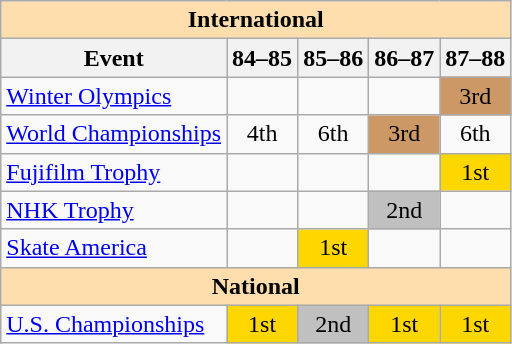<table class="wikitable" style="text-align:center">
<tr>
<th style="background-color: #ffdead; " colspan=5 align=center>International</th>
</tr>
<tr>
<th>Event</th>
<th>84–85</th>
<th>85–86</th>
<th>86–87</th>
<th>87–88</th>
</tr>
<tr>
<td align=left><a href='#'>Winter Olympics</a></td>
<td></td>
<td></td>
<td></td>
<td bgcolor=cc9966>3rd</td>
</tr>
<tr>
<td align=left><a href='#'>World Championships</a></td>
<td>4th</td>
<td>6th</td>
<td bgcolor=cc9966>3rd</td>
<td>6th</td>
</tr>
<tr>
<td align=left><a href='#'>Fujifilm Trophy</a></td>
<td></td>
<td></td>
<td></td>
<td bgcolor=gold>1st</td>
</tr>
<tr>
<td align=left><a href='#'>NHK Trophy</a></td>
<td></td>
<td></td>
<td bgcolor=silver>2nd</td>
<td></td>
</tr>
<tr>
<td align=left><a href='#'>Skate America</a></td>
<td></td>
<td bgcolor=gold>1st</td>
<td></td>
<td></td>
</tr>
<tr>
<th style="background-color: #ffdead; " colspan=5 align=center>National</th>
</tr>
<tr>
<td align=left><a href='#'>U.S. Championships</a></td>
<td bgcolor=gold>1st</td>
<td bgcolor=silver>2nd</td>
<td bgcolor=gold>1st</td>
<td bgcolor=gold>1st</td>
</tr>
</table>
